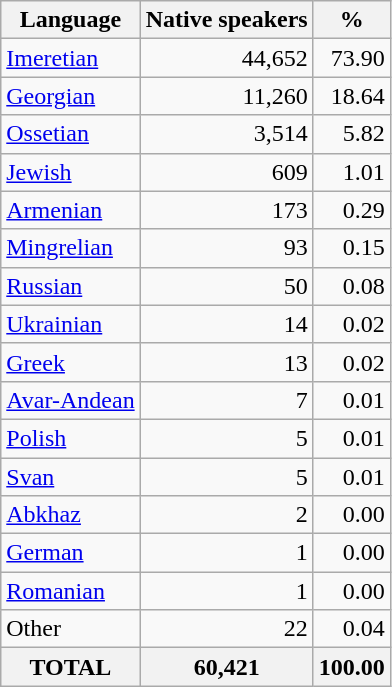<table class="wikitable sortable">
<tr>
<th>Language</th>
<th>Native speakers</th>
<th>%</th>
</tr>
<tr>
<td><a href='#'>Imeretian</a></td>
<td align="right">44,652</td>
<td align="right">73.90</td>
</tr>
<tr>
<td><a href='#'>Georgian</a></td>
<td align="right">11,260</td>
<td align="right">18.64</td>
</tr>
<tr>
<td><a href='#'>Ossetian</a></td>
<td align="right">3,514</td>
<td align="right">5.82</td>
</tr>
<tr>
<td><a href='#'>Jewish</a></td>
<td align="right">609</td>
<td align="right">1.01</td>
</tr>
<tr>
<td><a href='#'>Armenian</a></td>
<td align="right">173</td>
<td align="right">0.29</td>
</tr>
<tr>
<td><a href='#'>Mingrelian</a></td>
<td align="right">93</td>
<td align="right">0.15</td>
</tr>
<tr>
<td><a href='#'>Russian</a></td>
<td align="right">50</td>
<td align="right">0.08</td>
</tr>
<tr>
<td><a href='#'>Ukrainian</a></td>
<td align="right">14</td>
<td align="right">0.02</td>
</tr>
<tr>
<td><a href='#'>Greek</a></td>
<td align="right">13</td>
<td align="right">0.02</td>
</tr>
<tr>
<td><a href='#'>Avar-Andean</a></td>
<td align="right">7</td>
<td align="right">0.01</td>
</tr>
<tr>
<td><a href='#'>Polish</a></td>
<td align="right">5</td>
<td align="right">0.01</td>
</tr>
<tr>
<td><a href='#'>Svan</a></td>
<td align="right">5</td>
<td align="right">0.01</td>
</tr>
<tr>
<td><a href='#'>Abkhaz</a></td>
<td align="right">2</td>
<td align="right">0.00</td>
</tr>
<tr>
<td><a href='#'>German</a></td>
<td align="right">1</td>
<td align="right">0.00</td>
</tr>
<tr>
<td><a href='#'>Romanian</a></td>
<td align="right">1</td>
<td align="right">0.00</td>
</tr>
<tr>
<td>Other</td>
<td align="right">22</td>
<td align="right">0.04</td>
</tr>
<tr>
<th>TOTAL</th>
<th>60,421</th>
<th>100.00</th>
</tr>
</table>
